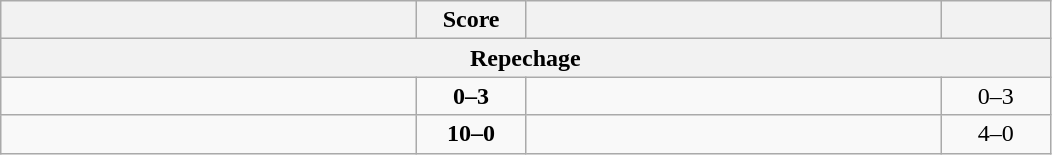<table class="wikitable" style="text-align: left;">
<tr>
<th align="right" width="270"></th>
<th width="65">Score</th>
<th align="left" width="270"></th>
<th width="65"></th>
</tr>
<tr>
<th colspan=4>Repechage</th>
</tr>
<tr>
<td></td>
<td align="center"><strong>0–3</strong></td>
<td><strong></strong></td>
<td align=center>0–3 <strong></strong></td>
</tr>
<tr>
<td><strong></strong></td>
<td align="center"><strong>10–0</strong></td>
<td></td>
<td align=center>4–0 <strong></strong></td>
</tr>
</table>
